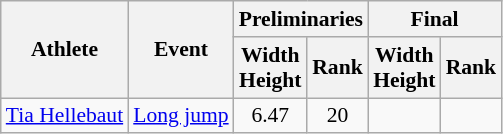<table class=wikitable style="font-size:90%;">
<tr>
<th rowspan="2">Athlete</th>
<th rowspan="2">Event</th>
<th colspan="2">Preliminaries</th>
<th colspan="2">Final</th>
</tr>
<tr>
<th>Width<br>Height</th>
<th>Rank</th>
<th>Width<br>Height</th>
<th>Rank</th>
</tr>
<tr style="border-top: single;">
<td><a href='#'>Tia Hellebaut</a></td>
<td><a href='#'>Long jump</a></td>
<td align=center>6.47</td>
<td align=center>20</td>
<td align=center></td>
<td align=center></td>
</tr>
</table>
